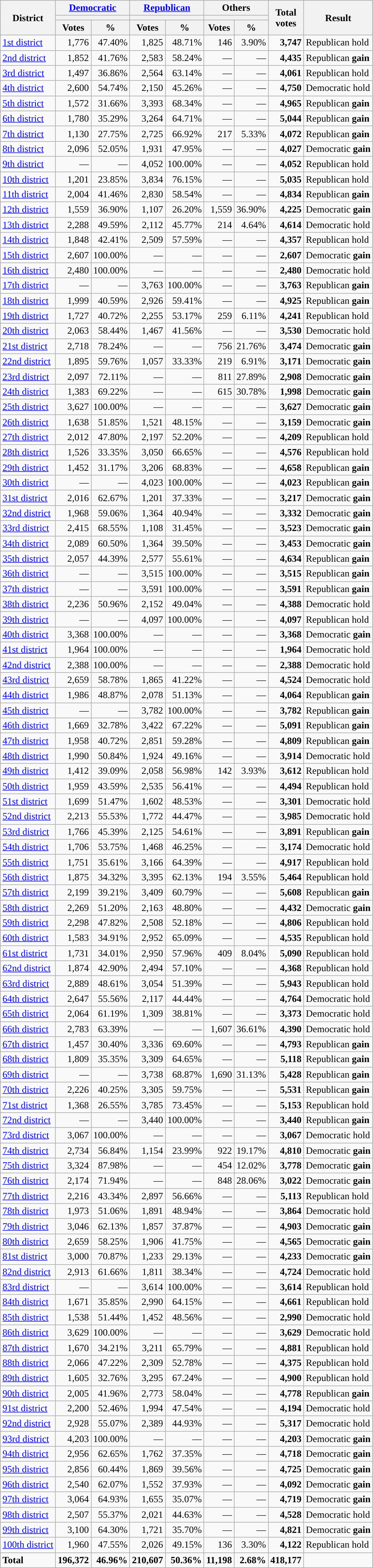<table class="wikitable plainrowheaders sortable" style="font-size:100%; text-align:right;">
<tr>
<th scope=col rowspan=3>District</th>
<th scope=col colspan=2><a href='#'>Democratic</a></th>
<th scope=col colspan=2><a href='#'>Republican</a></th>
<th scope=col colspan=2>Others</th>
<th scope=col rowspan=3>Total<br>votes</th>
<th scope=col rowspan=3>Result</th>
</tr>
<tr>
<th scope=col colspan=2 style="background:"></th>
<th scope=col colspan=2 style="background:"></th>
<th scope=col colspan=2></th>
</tr>
<tr>
<th scope=col data-sort-type="number">Votes</th>
<th scope=col data-sort-type="number">%</th>
<th scope=col data-sort-type="number">Votes</th>
<th scope=col data-sort-type="number">%</th>
<th scope=col data-sort-type="number">Votes</th>
<th scope=col data-sort-type="number">%</th>
</tr>
<tr>
<td style="text-align:left"><a href='#'>1st district</a></td>
<td>1,776</td>
<td>47.40%</td>
<td>1,825</td>
<td>48.71%</td>
<td>146</td>
<td>3.90%</td>
<td><strong>3,747</strong></td>
<td style="text-align:left">Republican hold</td>
</tr>
<tr>
<td style="text-align:left"><a href='#'>2nd district</a></td>
<td>1,852</td>
<td>41.76%</td>
<td>2,583</td>
<td>58.24%</td>
<td>—</td>
<td>—</td>
<td><strong>4,435</strong></td>
<td style="text-align:left">Republican <strong>gain</strong></td>
</tr>
<tr>
<td style="text-align:left"><a href='#'>3rd district</a></td>
<td>1,497</td>
<td>36.86%</td>
<td>2,564</td>
<td>63.14%</td>
<td>—</td>
<td>—</td>
<td><strong>4,061</strong></td>
<td style="text-align:left">Republican hold</td>
</tr>
<tr>
<td style="text-align:left"><a href='#'>4th district</a></td>
<td>2,600</td>
<td>54.74%</td>
<td>2,150</td>
<td>45.26%</td>
<td>—</td>
<td>—</td>
<td><strong>4,750</strong></td>
<td style="text-align:left">Democratic hold</td>
</tr>
<tr>
<td style="text-align:left"><a href='#'>5th district</a></td>
<td>1,572</td>
<td>31.66%</td>
<td>3,393</td>
<td>68.34%</td>
<td>—</td>
<td>—</td>
<td><strong>4,965</strong></td>
<td style="text-align:left">Republican <strong>gain</strong></td>
</tr>
<tr>
<td style="text-align:left"><a href='#'>6th district</a></td>
<td>1,780</td>
<td>35.29%</td>
<td>3,264</td>
<td>64.71%</td>
<td>—</td>
<td>—</td>
<td><strong>5,044</strong></td>
<td style="text-align:left">Republican <strong>gain</strong></td>
</tr>
<tr>
<td style="text-align:left"><a href='#'>7th district</a></td>
<td>1,130</td>
<td>27.75%</td>
<td>2,725</td>
<td>66.92%</td>
<td>217</td>
<td>5.33%</td>
<td><strong>4,072</strong></td>
<td style="text-align:left">Republican <strong>gain</strong></td>
</tr>
<tr>
<td style="text-align:left"><a href='#'>8th district</a></td>
<td>2,096</td>
<td>52.05%</td>
<td>1,931</td>
<td>47.95%</td>
<td>—</td>
<td>—</td>
<td><strong>4,027</strong></td>
<td style="text-align:left">Democratic <strong>gain</strong></td>
</tr>
<tr>
<td style="text-align:left"><a href='#'>9th district</a></td>
<td>—</td>
<td>—</td>
<td>4,052</td>
<td>100.00%</td>
<td>—</td>
<td>—</td>
<td><strong>4,052</strong></td>
<td style="text-align:left">Republican hold</td>
</tr>
<tr>
<td style="text-align:left"><a href='#'>10th district</a></td>
<td>1,201</td>
<td>23.85%</td>
<td>3,834</td>
<td>76.15%</td>
<td>—</td>
<td>—</td>
<td><strong>5,035</strong></td>
<td style="text-align:left">Republican hold</td>
</tr>
<tr>
<td style="text-align:left"><a href='#'>11th district</a></td>
<td>2,004</td>
<td>41.46%</td>
<td>2,830</td>
<td>58.54%</td>
<td>—</td>
<td>—</td>
<td><strong>4,834</strong></td>
<td style="text-align:left">Republican <strong>gain</strong></td>
</tr>
<tr>
<td style="text-align:left"><a href='#'>12th district</a></td>
<td>1,559</td>
<td>36.90%</td>
<td>1,107</td>
<td>26.20%</td>
<td>1,559</td>
<td>36.90%</td>
<td><strong>4,225</strong></td>
<td style="text-align:left">Democratic <strong>gain</strong></td>
</tr>
<tr>
<td style="text-align:left"><a href='#'>13th district</a></td>
<td>2,288</td>
<td>49.59%</td>
<td>2,112</td>
<td>45.77%</td>
<td>214</td>
<td>4.64%</td>
<td><strong>4,614</strong></td>
<td style="text-align:left">Democratic hold</td>
</tr>
<tr>
<td style="text-align:left"><a href='#'>14th district</a></td>
<td>1,848</td>
<td>42.41%</td>
<td>2,509</td>
<td>57.59%</td>
<td>—</td>
<td>—</td>
<td><strong>4,357</strong></td>
<td style="text-align:left">Republican hold</td>
</tr>
<tr>
<td style="text-align:left"><a href='#'>15th district</a></td>
<td>2,607</td>
<td>100.00%</td>
<td>—</td>
<td>—</td>
<td>—</td>
<td>—</td>
<td><strong>2,607</strong></td>
<td style="text-align:left">Democratic <strong>gain</strong></td>
</tr>
<tr>
<td style="text-align:left"><a href='#'>16th district</a></td>
<td>2,480</td>
<td>100.00%</td>
<td>—</td>
<td>—</td>
<td>—</td>
<td>—</td>
<td><strong>2,480</strong></td>
<td style="text-align:left">Democratic hold</td>
</tr>
<tr>
<td style="text-align:left"><a href='#'>17th district</a></td>
<td>—</td>
<td>—</td>
<td>3,763</td>
<td>100.00%</td>
<td>—</td>
<td>—</td>
<td><strong>3,763</strong></td>
<td style="text-align:left">Republican <strong>gain</strong></td>
</tr>
<tr>
<td style="text-align:left"><a href='#'>18th district</a></td>
<td>1,999</td>
<td>40.59%</td>
<td>2,926</td>
<td>59.41%</td>
<td>—</td>
<td>—</td>
<td><strong>4,925</strong></td>
<td style="text-align:left">Republican <strong>gain</strong></td>
</tr>
<tr>
<td style="text-align:left"><a href='#'>19th district</a></td>
<td>1,727</td>
<td>40.72%</td>
<td>2,255</td>
<td>53.17%</td>
<td>259</td>
<td>6.11%</td>
<td><strong>4,241</strong></td>
<td style="text-align:left">Republican hold</td>
</tr>
<tr>
<td style="text-align:left"><a href='#'>20th district</a></td>
<td>2,063</td>
<td>58.44%</td>
<td>1,467</td>
<td>41.56%</td>
<td>—</td>
<td>—</td>
<td><strong>3,530</strong></td>
<td style="text-align:left">Democratic hold</td>
</tr>
<tr>
<td style="text-align:left"><a href='#'>21st district</a></td>
<td>2,718</td>
<td>78.24%</td>
<td>—</td>
<td>—</td>
<td>756</td>
<td>21.76%</td>
<td><strong>3,474</strong></td>
<td style="text-align:left">Democratic <strong>gain</strong></td>
</tr>
<tr>
<td style="text-align:left"><a href='#'>22nd district</a></td>
<td>1,895</td>
<td>59.76%</td>
<td>1,057</td>
<td>33.33%</td>
<td>219</td>
<td>6.91%</td>
<td><strong>3,171</strong></td>
<td style="text-align:left">Democratic <strong>gain</strong></td>
</tr>
<tr>
<td style="text-align:left"><a href='#'>23rd district</a></td>
<td>2,097</td>
<td>72.11%</td>
<td>—</td>
<td>—</td>
<td>811</td>
<td>27.89%</td>
<td><strong>2,908</strong></td>
<td style="text-align:left">Democratic <strong>gain</strong></td>
</tr>
<tr>
<td style="text-align:left"><a href='#'>24th district</a></td>
<td>1,383</td>
<td>69.22%</td>
<td>—</td>
<td>—</td>
<td>615</td>
<td>30.78%</td>
<td><strong>1,998</strong></td>
<td style="text-align:left">Democratic <strong>gain</strong></td>
</tr>
<tr>
<td style="text-align:left"><a href='#'>25th district</a></td>
<td>3,627</td>
<td>100.00%</td>
<td>—</td>
<td>—</td>
<td>—</td>
<td>—</td>
<td><strong>3,627</strong></td>
<td style="text-align:left">Democratic <strong>gain</strong></td>
</tr>
<tr>
<td style="text-align:left"><a href='#'>26th district</a></td>
<td>1,638</td>
<td>51.85%</td>
<td>1,521</td>
<td>48.15%</td>
<td>—</td>
<td>—</td>
<td><strong>3,159</strong></td>
<td style="text-align:left">Democratic <strong>gain</strong></td>
</tr>
<tr>
<td style="text-align:left"><a href='#'>27th district</a></td>
<td>2,012</td>
<td>47.80%</td>
<td>2,197</td>
<td>52.20%</td>
<td>—</td>
<td>—</td>
<td><strong>4,209</strong></td>
<td style="text-align:left">Republican hold</td>
</tr>
<tr>
<td style="text-align:left"><a href='#'>28th district</a></td>
<td>1,526</td>
<td>33.35%</td>
<td>3,050</td>
<td>66.65%</td>
<td>—</td>
<td>—</td>
<td><strong>4,576</strong></td>
<td style="text-align:left">Republican hold</td>
</tr>
<tr>
<td style="text-align:left"><a href='#'>29th district</a></td>
<td>1,452</td>
<td>31.17%</td>
<td>3,206</td>
<td>68.83%</td>
<td>—</td>
<td>—</td>
<td><strong>4,658</strong></td>
<td style="text-align:left">Republican <strong>gain</strong></td>
</tr>
<tr>
<td style="text-align:left"><a href='#'>30th district</a></td>
<td>—</td>
<td>—</td>
<td>4,023</td>
<td>100.00%</td>
<td>—</td>
<td>—</td>
<td><strong>4,023</strong></td>
<td style="text-align:left">Republican <strong>gain</strong></td>
</tr>
<tr>
<td style="text-align:left"><a href='#'>31st district</a></td>
<td>2,016</td>
<td>62.67%</td>
<td>1,201</td>
<td>37.33%</td>
<td>—</td>
<td>—</td>
<td><strong>3,217</strong></td>
<td style="text-align:left">Democratic <strong>gain</strong></td>
</tr>
<tr>
<td style="text-align:left"><a href='#'>32nd district</a></td>
<td>1,968</td>
<td>59.06%</td>
<td>1,364</td>
<td>40.94%</td>
<td>—</td>
<td>—</td>
<td><strong>3,332</strong></td>
<td style="text-align:left">Democratic <strong>gain</strong></td>
</tr>
<tr>
<td style="text-align:left"><a href='#'>33rd district</a></td>
<td>2,415</td>
<td>68.55%</td>
<td>1,108</td>
<td>31.45%</td>
<td>—</td>
<td>—</td>
<td><strong>3,523</strong></td>
<td style="text-align:left">Democratic <strong>gain</strong></td>
</tr>
<tr>
<td style="text-align:left"><a href='#'>34th district</a></td>
<td>2,089</td>
<td>60.50%</td>
<td>1,364</td>
<td>39.50%</td>
<td>—</td>
<td>—</td>
<td><strong>3,453</strong></td>
<td style="text-align:left">Democratic <strong>gain</strong></td>
</tr>
<tr>
<td style="text-align:left"><a href='#'>35th district</a></td>
<td>2,057</td>
<td>44.39%</td>
<td>2,577</td>
<td>55.61%</td>
<td>—</td>
<td>—</td>
<td><strong>4,634</strong></td>
<td style="text-align:left">Republican <strong>gain</strong></td>
</tr>
<tr>
<td style="text-align:left"><a href='#'>36th district</a></td>
<td>—</td>
<td>—</td>
<td>3,515</td>
<td>100.00%</td>
<td>—</td>
<td>—</td>
<td><strong>3,515</strong></td>
<td style="text-align:left">Republican <strong>gain</strong></td>
</tr>
<tr>
<td style="text-align:left"><a href='#'>37th district</a></td>
<td>—</td>
<td>—</td>
<td>3,591</td>
<td>100.00%</td>
<td>—</td>
<td>—</td>
<td><strong>3,591</strong></td>
<td style="text-align:left">Republican <strong>gain</strong></td>
</tr>
<tr>
<td style="text-align:left"><a href='#'>38th district</a></td>
<td>2,236</td>
<td>50.96%</td>
<td>2,152</td>
<td>49.04%</td>
<td>—</td>
<td>—</td>
<td><strong>4,388</strong></td>
<td style="text-align:left">Democratic hold</td>
</tr>
<tr>
<td style="text-align:left"><a href='#'>39th district</a></td>
<td>—</td>
<td>—</td>
<td>4,097</td>
<td>100.00%</td>
<td>—</td>
<td>—</td>
<td><strong>4,097</strong></td>
<td style="text-align:left">Republican hold</td>
</tr>
<tr>
<td style="text-align:left"><a href='#'>40th district</a></td>
<td>3,368</td>
<td>100.00%</td>
<td>—</td>
<td>—</td>
<td>—</td>
<td>—</td>
<td><strong>3,368</strong></td>
<td style="text-align:left">Democratic <strong>gain</strong></td>
</tr>
<tr>
<td style="text-align:left"><a href='#'>41st district</a></td>
<td>1,964</td>
<td>100.00%</td>
<td>—</td>
<td>—</td>
<td>—</td>
<td>—</td>
<td><strong>1,964</strong></td>
<td style="text-align:left">Democratic hold</td>
</tr>
<tr>
<td style="text-align:left"><a href='#'>42nd district</a></td>
<td>2,388</td>
<td>100.00%</td>
<td>—</td>
<td>—</td>
<td>—</td>
<td>—</td>
<td><strong>2,388</strong></td>
<td style="text-align:left">Democratic hold</td>
</tr>
<tr>
<td style="text-align:left"><a href='#'>43rd district</a></td>
<td>2,659</td>
<td>58.78%</td>
<td>1,865</td>
<td>41.22%</td>
<td>—</td>
<td>—</td>
<td><strong>4,524</strong></td>
<td style="text-align:left">Democratic hold</td>
</tr>
<tr>
<td style="text-align:left"><a href='#'>44th district</a></td>
<td>1,986</td>
<td>48.87%</td>
<td>2,078</td>
<td>51.13%</td>
<td>—</td>
<td>—</td>
<td><strong>4,064</strong></td>
<td style="text-align:left">Republican <strong>gain</strong></td>
</tr>
<tr>
<td style="text-align:left"><a href='#'>45th district</a></td>
<td>—</td>
<td>—</td>
<td>3,782</td>
<td>100.00%</td>
<td>—</td>
<td>—</td>
<td><strong>3,782</strong></td>
<td style="text-align:left">Republican <strong>gain</strong></td>
</tr>
<tr>
<td style="text-align:left"><a href='#'>46th district</a></td>
<td>1,669</td>
<td>32.78%</td>
<td>3,422</td>
<td>67.22%</td>
<td>—</td>
<td>—</td>
<td><strong>5,091</strong></td>
<td style="text-align:left">Republican <strong>gain</strong></td>
</tr>
<tr>
<td style="text-align:left"><a href='#'>47th district</a></td>
<td>1,958</td>
<td>40.72%</td>
<td>2,851</td>
<td>59.28%</td>
<td>—</td>
<td>—</td>
<td><strong>4,809</strong></td>
<td style="text-align:left">Republican <strong>gain</strong></td>
</tr>
<tr>
<td style="text-align:left"><a href='#'>48th district</a></td>
<td>1,990</td>
<td>50.84%</td>
<td>1,924</td>
<td>49.16%</td>
<td>—</td>
<td>—</td>
<td><strong>3,914</strong></td>
<td style="text-align:left">Democratic hold</td>
</tr>
<tr>
<td style="text-align:left"><a href='#'>49th district</a></td>
<td>1,412</td>
<td>39.09%</td>
<td>2,058</td>
<td>56.98%</td>
<td>142</td>
<td>3.93%</td>
<td><strong>3,612</strong></td>
<td style="text-align:left">Republican hold</td>
</tr>
<tr>
<td style="text-align:left"><a href='#'>50th district</a></td>
<td>1,959</td>
<td>43.59%</td>
<td>2,535</td>
<td>56.41%</td>
<td>—</td>
<td>—</td>
<td><strong>4,494</strong></td>
<td style="text-align:left">Republican hold</td>
</tr>
<tr>
<td style="text-align:left"><a href='#'>51st district</a></td>
<td>1,699</td>
<td>51.47%</td>
<td>1,602</td>
<td>48.53%</td>
<td>—</td>
<td>—</td>
<td><strong>3,301</strong></td>
<td style="text-align:left">Democratic hold</td>
</tr>
<tr>
<td style="text-align:left"><a href='#'>52nd district</a></td>
<td>2,213</td>
<td>55.53%</td>
<td>1,772</td>
<td>44.47%</td>
<td>—</td>
<td>—</td>
<td><strong>3,985</strong></td>
<td style="text-align:left">Democratic hold</td>
</tr>
<tr>
<td style="text-align:left"><a href='#'>53rd district</a></td>
<td>1,766</td>
<td>45.39%</td>
<td>2,125</td>
<td>54.61%</td>
<td>—</td>
<td>—</td>
<td><strong>3,891</strong></td>
<td style="text-align:left">Republican <strong>gain</strong></td>
</tr>
<tr>
<td style="text-align:left"><a href='#'>54th district</a></td>
<td>1,706</td>
<td>53.75%</td>
<td>1,468</td>
<td>46.25%</td>
<td>—</td>
<td>—</td>
<td><strong>3,174</strong></td>
<td style="text-align:left">Democratic hold</td>
</tr>
<tr>
<td style="text-align:left"><a href='#'>55th district</a></td>
<td>1,751</td>
<td>35.61%</td>
<td>3,166</td>
<td>64.39%</td>
<td>—</td>
<td>—</td>
<td><strong>4,917</strong></td>
<td style="text-align:left">Republican hold</td>
</tr>
<tr>
<td style="text-align:left"><a href='#'>56th district</a></td>
<td>1,875</td>
<td>34.32%</td>
<td>3,395</td>
<td>62.13%</td>
<td>194</td>
<td>3.55%</td>
<td><strong>5,464</strong></td>
<td style="text-align:left">Republican hold</td>
</tr>
<tr>
<td style="text-align:left"><a href='#'>57th district</a></td>
<td>2,199</td>
<td>39.21%</td>
<td>3,409</td>
<td>60.79%</td>
<td>—</td>
<td>—</td>
<td><strong>5,608</strong></td>
<td style="text-align:left">Republican <strong>gain</strong></td>
</tr>
<tr>
<td style="text-align:left"><a href='#'>58th district</a></td>
<td>2,269</td>
<td>51.20%</td>
<td>2,163</td>
<td>48.80%</td>
<td>—</td>
<td>—</td>
<td><strong>4,432</strong></td>
<td style="text-align:left">Democratic <strong>gain</strong></td>
</tr>
<tr>
<td style="text-align:left"><a href='#'>59th district</a></td>
<td>2,298</td>
<td>47.82%</td>
<td>2,508</td>
<td>52.18%</td>
<td>—</td>
<td>—</td>
<td><strong>4,806</strong></td>
<td style="text-align:left">Republican hold</td>
</tr>
<tr>
<td style="text-align:left"><a href='#'>60th district</a></td>
<td>1,583</td>
<td>34.91%</td>
<td>2,952</td>
<td>65.09%</td>
<td>—</td>
<td>—</td>
<td><strong>4,535</strong></td>
<td style="text-align:left">Republican hold</td>
</tr>
<tr>
<td style="text-align:left"><a href='#'>61st district</a></td>
<td>1,731</td>
<td>34.01%</td>
<td>2,950</td>
<td>57.96%</td>
<td>409</td>
<td>8.04%</td>
<td><strong>5,090</strong></td>
<td style="text-align:left">Republican hold</td>
</tr>
<tr>
<td style="text-align:left"><a href='#'>62nd district</a></td>
<td>1,874</td>
<td>42.90%</td>
<td>2,494</td>
<td>57.10%</td>
<td>—</td>
<td>—</td>
<td><strong>4,368</strong></td>
<td style="text-align:left">Republican hold</td>
</tr>
<tr>
<td style="text-align:left"><a href='#'>63rd district</a></td>
<td>2,889</td>
<td>48.61%</td>
<td>3,054</td>
<td>51.39%</td>
<td>—</td>
<td>—</td>
<td><strong>5,943</strong></td>
<td style="text-align:left">Republican hold</td>
</tr>
<tr>
<td style="text-align:left"><a href='#'>64th district</a></td>
<td>2,647</td>
<td>55.56%</td>
<td>2,117</td>
<td>44.44%</td>
<td>—</td>
<td>—</td>
<td><strong>4,764</strong></td>
<td style="text-align:left">Democratic hold</td>
</tr>
<tr>
<td style="text-align:left"><a href='#'>65th district</a></td>
<td>2,064</td>
<td>61.19%</td>
<td>1,309</td>
<td>38.81%</td>
<td>—</td>
<td>—</td>
<td><strong>3,373</strong></td>
<td style="text-align:left">Democratic hold</td>
</tr>
<tr>
<td style="text-align:left"><a href='#'>66th district</a></td>
<td>2,783</td>
<td>63.39%</td>
<td>—</td>
<td>—</td>
<td>1,607</td>
<td>36.61%</td>
<td><strong>4,390</strong></td>
<td style="text-align:left">Democratic hold</td>
</tr>
<tr>
<td style="text-align:left"><a href='#'>67th district</a></td>
<td>1,457</td>
<td>30.40%</td>
<td>3,336</td>
<td>69.60%</td>
<td>—</td>
<td>—</td>
<td><strong>4,793</strong></td>
<td style="text-align:left">Republican <strong>gain</strong></td>
</tr>
<tr>
<td style="text-align:left"><a href='#'>68th district</a></td>
<td>1,809</td>
<td>35.35%</td>
<td>3,309</td>
<td>64.65%</td>
<td>—</td>
<td>—</td>
<td><strong>5,118</strong></td>
<td style="text-align:left">Republican <strong>gain</strong></td>
</tr>
<tr>
<td style="text-align:left"><a href='#'>69th district</a></td>
<td>—</td>
<td>—</td>
<td>3,738</td>
<td>68.87%</td>
<td>1,690</td>
<td>31.13%</td>
<td><strong>5,428</strong></td>
<td style="text-align:left">Republican <strong>gain</strong></td>
</tr>
<tr>
<td style="text-align:left"><a href='#'>70th district</a></td>
<td>2,226</td>
<td>40.25%</td>
<td>3,305</td>
<td>59.75%</td>
<td>—</td>
<td>—</td>
<td><strong>5,531</strong></td>
<td style="text-align:left">Republican <strong>gain</strong></td>
</tr>
<tr>
<td style="text-align:left"><a href='#'>71st district</a></td>
<td>1,368</td>
<td>26.55%</td>
<td>3,785</td>
<td>73.45%</td>
<td>—</td>
<td>—</td>
<td><strong>5,153</strong></td>
<td style="text-align:left">Republican hold</td>
</tr>
<tr>
<td style="text-align:left"><a href='#'>72nd district</a></td>
<td>—</td>
<td>—</td>
<td>3,440</td>
<td>100.00%</td>
<td>—</td>
<td>—</td>
<td><strong>3,440</strong></td>
<td style="text-align:left">Republican <strong>gain</strong></td>
</tr>
<tr>
<td style="text-align:left"><a href='#'>73rd district</a></td>
<td>3,067</td>
<td>100.00%</td>
<td>—</td>
<td>—</td>
<td>—</td>
<td>—</td>
<td><strong>3,067</strong></td>
<td style="text-align:left">Democratic hold</td>
</tr>
<tr>
<td style="text-align:left"><a href='#'>74th district</a></td>
<td>2,734</td>
<td>56.84%</td>
<td>1,154</td>
<td>23.99%</td>
<td>922</td>
<td>19.17%</td>
<td><strong>4,810</strong></td>
<td style="text-align:left">Democratic <strong>gain</strong></td>
</tr>
<tr>
<td style="text-align:left"><a href='#'>75th district</a></td>
<td>3,324</td>
<td>87.98%</td>
<td>—</td>
<td>—</td>
<td>454</td>
<td>12.02%</td>
<td><strong>3,778</strong></td>
<td style="text-align:left">Democratic <strong>gain</strong></td>
</tr>
<tr>
<td style="text-align:left"><a href='#'>76th district</a></td>
<td>2,174</td>
<td>71.94%</td>
<td>—</td>
<td>—</td>
<td>848</td>
<td>28.06%</td>
<td><strong>3,022</strong></td>
<td style="text-align:left">Democratic <strong>gain</strong></td>
</tr>
<tr>
<td style="text-align:left"><a href='#'>77th district</a></td>
<td>2,216</td>
<td>43.34%</td>
<td>2,897</td>
<td>56.66%</td>
<td>—</td>
<td>—</td>
<td><strong>5,113</strong></td>
<td style="text-align:left">Republican hold</td>
</tr>
<tr>
<td style="text-align:left"><a href='#'>78th district</a></td>
<td>1,973</td>
<td>51.06%</td>
<td>1,891</td>
<td>48.94%</td>
<td>—</td>
<td>—</td>
<td><strong>3,864</strong></td>
<td style="text-align:left">Democratic hold</td>
</tr>
<tr>
<td style="text-align:left"><a href='#'>79th district</a></td>
<td>3,046</td>
<td>62.13%</td>
<td>1,857</td>
<td>37.87%</td>
<td>—</td>
<td>—</td>
<td><strong>4,903</strong></td>
<td style="text-align:left">Democratic <strong>gain</strong></td>
</tr>
<tr>
<td style="text-align:left"><a href='#'>80th district</a></td>
<td>2,659</td>
<td>58.25%</td>
<td>1,906</td>
<td>41.75%</td>
<td>—</td>
<td>—</td>
<td><strong>4,565</strong></td>
<td style="text-align:left">Democratic <strong>gain</strong></td>
</tr>
<tr>
<td style="text-align:left"><a href='#'>81st district</a></td>
<td>3,000</td>
<td>70.87%</td>
<td>1,233</td>
<td>29.13%</td>
<td>—</td>
<td>—</td>
<td><strong>4,233</strong></td>
<td style="text-align:left">Democratic <strong>gain</strong></td>
</tr>
<tr>
<td style="text-align:left"><a href='#'>82nd district</a></td>
<td>2,913</td>
<td>61.66%</td>
<td>1,811</td>
<td>38.34%</td>
<td>—</td>
<td>—</td>
<td><strong>4,724</strong></td>
<td style="text-align:left">Democratic hold</td>
</tr>
<tr>
<td style="text-align:left"><a href='#'>83rd district</a></td>
<td>—</td>
<td>—</td>
<td>3,614</td>
<td>100.00%</td>
<td>—</td>
<td>—</td>
<td><strong>3,614</strong></td>
<td style="text-align:left">Republican hold</td>
</tr>
<tr>
<td style="text-align:left"><a href='#'>84th district</a></td>
<td>1,671</td>
<td>35.85%</td>
<td>2,990</td>
<td>64.15%</td>
<td>—</td>
<td>—</td>
<td><strong>4,661</strong></td>
<td style="text-align:left">Republican hold</td>
</tr>
<tr>
<td style="text-align:left"><a href='#'>85th district</a></td>
<td>1,538</td>
<td>51.44%</td>
<td>1,452</td>
<td>48.56%</td>
<td>—</td>
<td>—</td>
<td><strong>2,990</strong></td>
<td style="text-align:left">Democratic hold</td>
</tr>
<tr>
<td style="text-align:left"><a href='#'>86th district</a></td>
<td>3,629</td>
<td>100.00%</td>
<td>—</td>
<td>—</td>
<td>—</td>
<td>—</td>
<td><strong>3,629</strong></td>
<td style="text-align:left">Democratic hold</td>
</tr>
<tr>
<td style="text-align:left"><a href='#'>87th district</a></td>
<td>1,670</td>
<td>34.21%</td>
<td>3,211</td>
<td>65.79%</td>
<td>—</td>
<td>—</td>
<td><strong>4,881</strong></td>
<td style="text-align:left">Republican hold</td>
</tr>
<tr>
<td style="text-align:left"><a href='#'>88th district</a></td>
<td>2,066</td>
<td>47.22%</td>
<td>2,309</td>
<td>52.78%</td>
<td>—</td>
<td>—</td>
<td><strong>4,375</strong></td>
<td style="text-align:left">Republican hold</td>
</tr>
<tr>
<td style="text-align:left"><a href='#'>89th district</a></td>
<td>1,605</td>
<td>32.76%</td>
<td>3,295</td>
<td>67.24%</td>
<td>—</td>
<td>—</td>
<td><strong>4,900</strong></td>
<td style="text-align:left">Republican hold</td>
</tr>
<tr>
<td style="text-align:left"><a href='#'>90th district</a></td>
<td>2,005</td>
<td>41.96%</td>
<td>2,773</td>
<td>58.04%</td>
<td>—</td>
<td>—</td>
<td><strong>4,778</strong></td>
<td style="text-align:left">Republican <strong>gain</strong></td>
</tr>
<tr>
<td style="text-align:left"><a href='#'>91st district</a></td>
<td>2,200</td>
<td>52.46%</td>
<td>1,994</td>
<td>47.54%</td>
<td>—</td>
<td>—</td>
<td><strong>4,194</strong></td>
<td style="text-align:left">Democratic hold</td>
</tr>
<tr>
<td style="text-align:left"><a href='#'>92nd district</a></td>
<td>2,928</td>
<td>55.07%</td>
<td>2,389</td>
<td>44.93%</td>
<td>—</td>
<td>—</td>
<td><strong>5,317</strong></td>
<td style="text-align:left">Democratic hold</td>
</tr>
<tr>
<td style="text-align:left"><a href='#'>93rd district</a></td>
<td>4,203</td>
<td>100.00%</td>
<td>—</td>
<td>—</td>
<td>—</td>
<td>—</td>
<td><strong>4,203</strong></td>
<td style="text-align:left">Democratic <strong>gain</strong></td>
</tr>
<tr>
<td style="text-align:left"><a href='#'>94th district</a></td>
<td>2,956</td>
<td>62.65%</td>
<td>1,762</td>
<td>37.35%</td>
<td>—</td>
<td>—</td>
<td><strong>4,718</strong></td>
<td style="text-align:left">Democratic <strong>gain</strong></td>
</tr>
<tr>
<td style="text-align:left"><a href='#'>95th district</a></td>
<td>2,856</td>
<td>60.44%</td>
<td>1,869</td>
<td>39.56%</td>
<td>—</td>
<td>—</td>
<td><strong>4,725</strong></td>
<td style="text-align:left">Democratic <strong>gain</strong></td>
</tr>
<tr>
<td style="text-align:left"><a href='#'>96th district</a></td>
<td>2,540</td>
<td>62.07%</td>
<td>1,552</td>
<td>37.93%</td>
<td>—</td>
<td>—</td>
<td><strong>4,092</strong></td>
<td style="text-align:left">Democratic <strong>gain</strong></td>
</tr>
<tr>
<td style="text-align:left"><a href='#'>97th district</a></td>
<td>3,064</td>
<td>64.93%</td>
<td>1,655</td>
<td>35.07%</td>
<td>—</td>
<td>—</td>
<td><strong>4,719</strong></td>
<td style="text-align:left">Democratic <strong>gain</strong></td>
</tr>
<tr>
<td style="text-align:left"><a href='#'>98th district</a></td>
<td>2,507</td>
<td>55.37%</td>
<td>2,021</td>
<td>44.63%</td>
<td>—</td>
<td>—</td>
<td><strong>4,528</strong></td>
<td style="text-align:left">Democratic hold</td>
</tr>
<tr>
<td style="text-align:left"><a href='#'>99th district</a></td>
<td>3,100</td>
<td>64.30%</td>
<td>1,721</td>
<td>35.70%</td>
<td>—</td>
<td>—</td>
<td><strong>4,821</strong></td>
<td style="text-align:left">Democratic <strong>gain</strong></td>
</tr>
<tr>
<td style="text-align:left"><a href='#'>100th district</a></td>
<td>1,960</td>
<td>47.55%</td>
<td>2,026</td>
<td>49.15%</td>
<td>136</td>
<td>3.30%</td>
<td><strong>4,122</strong></td>
<td style="text-align:left">Republican hold</td>
</tr>
<tr class="sortbottom" style="font-weight:bold">
<td style="text-align:left">Total</td>
<td>196,372</td>
<td>46.96%</td>
<td>210,607</td>
<td>50.36%</td>
<td>11,198</td>
<td>2.68%</td>
<td>418,177</td>
<td></td>
</tr>
</table>
